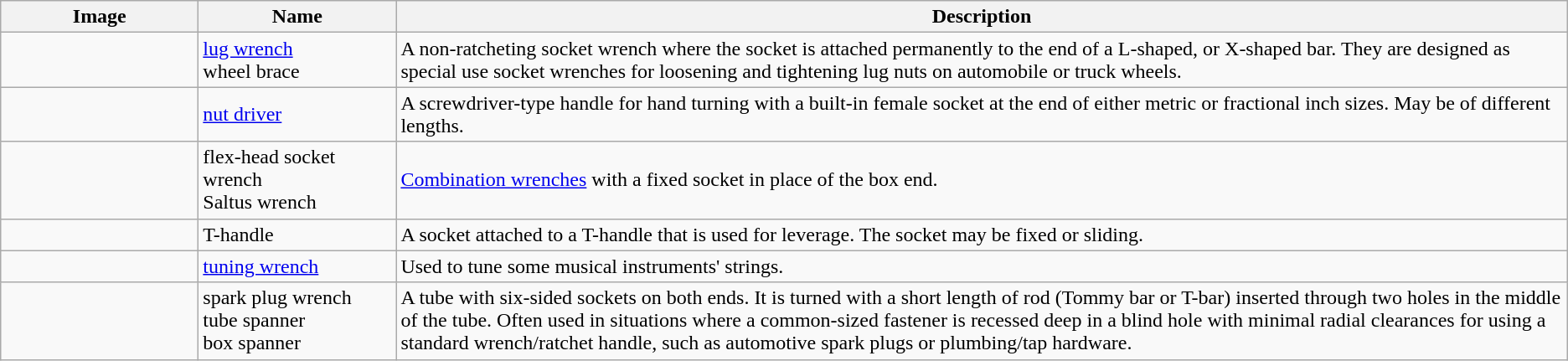<table class="wikitable">
<tr>
<th style="width: 150px;">Image</th>
<th style="width: 150px;">Name</th>
<th>Description</th>
</tr>
<tr>
<td></td>
<td><a href='#'>lug wrench</a><br>wheel brace</td>
<td>A non-ratcheting socket wrench where the socket is attached permanently to the end of a L-shaped, or X-shaped bar. They are designed as special use socket wrenches for loosening and tightening lug nuts on automobile or truck wheels.</td>
</tr>
<tr>
<td></td>
<td><a href='#'>nut driver</a></td>
<td>A screwdriver-type handle for hand turning with a built-in female socket at the end of either metric or fractional inch sizes. May be of different lengths.</td>
</tr>
<tr>
<td></td>
<td>flex-head socket wrench<br>Saltus wrench</td>
<td><a href='#'>Combination wrenches</a> with a fixed socket in place of the box end.</td>
</tr>
<tr>
<td></td>
<td>T-handle</td>
<td>A socket attached to a T-handle that is used for leverage. The socket may be fixed or sliding.</td>
</tr>
<tr>
<td></td>
<td><a href='#'>tuning wrench</a></td>
<td>Used to tune some musical instruments' strings.</td>
</tr>
<tr>
<td></td>
<td>spark plug wrench<br>tube spanner<br>box spanner</td>
<td>A tube with six-sided sockets on both ends. It is turned with a short length of rod (Tommy bar or T-bar) inserted through two holes in the middle of the tube.  Often used in situations where a common-sized fastener is recessed deep in a blind hole with minimal radial clearances for using a standard wrench/ratchet handle, such as automotive spark plugs or plumbing/tap hardware.</td>
</tr>
</table>
